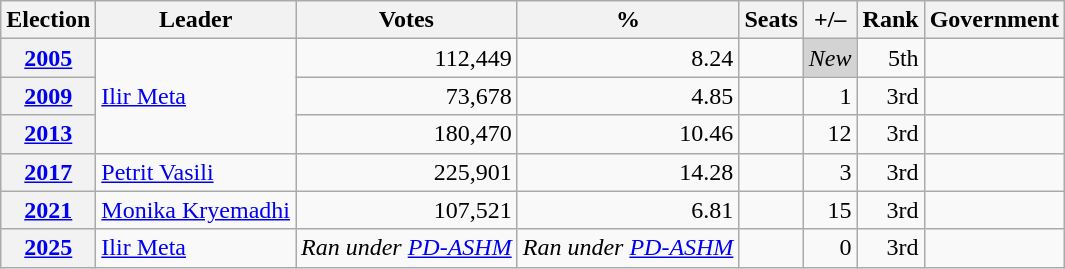<table class=wikitable style=text-align:right>
<tr>
<th>Election</th>
<th>Leader</th>
<th>Votes</th>
<th>%</th>
<th>Seats</th>
<th>+/–</th>
<th>Rank</th>
<th>Government</th>
</tr>
<tr>
<th><a href='#'>2005</a></th>
<td rowspan=3 align=left><a href='#'>Ilir Meta</a></td>
<td>112,449</td>
<td>8.24</td>
<td></td>
<td bgcolor="lightgrey"><em>New</em></td>
<td>5th</td>
<td></td>
</tr>
<tr>
<th><a href='#'>2009</a></th>
<td>73,678</td>
<td>4.85</td>
<td></td>
<td> 1</td>
<td> 3rd</td>
<td></td>
</tr>
<tr>
<th><a href='#'>2013</a></th>
<td>180,470</td>
<td>10.46</td>
<td></td>
<td> 12</td>
<td> 3rd</td>
<td></td>
</tr>
<tr>
<th><a href='#'>2017</a></th>
<td rowspan=1 align=left><a href='#'>Petrit Vasili</a></td>
<td>225,901</td>
<td>14.28</td>
<td></td>
<td> 3</td>
<td> 3rd</td>
<td></td>
</tr>
<tr>
<th><a href='#'>2021</a></th>
<td rowspan=1 align=left><a href='#'>Monika Kryemadhi</a></td>
<td>107,521</td>
<td>6.81</td>
<td></td>
<td> 15</td>
<td> 3rd</td>
<td></td>
</tr>
<tr>
<th><a href='#'>2025</a></th>
<td rowspan=1 align=left><a href='#'>Ilir Meta</a></td>
<td><em>Ran under <a href='#'>PD-ASHM</a></em></td>
<td><em>Ran under <a href='#'>PD-ASHM</a></em></td>
<td></td>
<td> 0</td>
<td> 3rd</td>
<td></td>
</tr>
</table>
